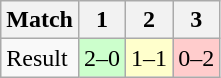<table class="wikitable">
<tr>
<th>Match</th>
<th>1</th>
<th>2</th>
<th>3</th>
</tr>
<tr>
<td>Result</td>
<td bgcolor="#CCFFCC">2–0</td>
<td bgcolor="#FFFFCC">1–1</td>
<td bgcolor="#FFCCCC">0–2</td>
</tr>
</table>
